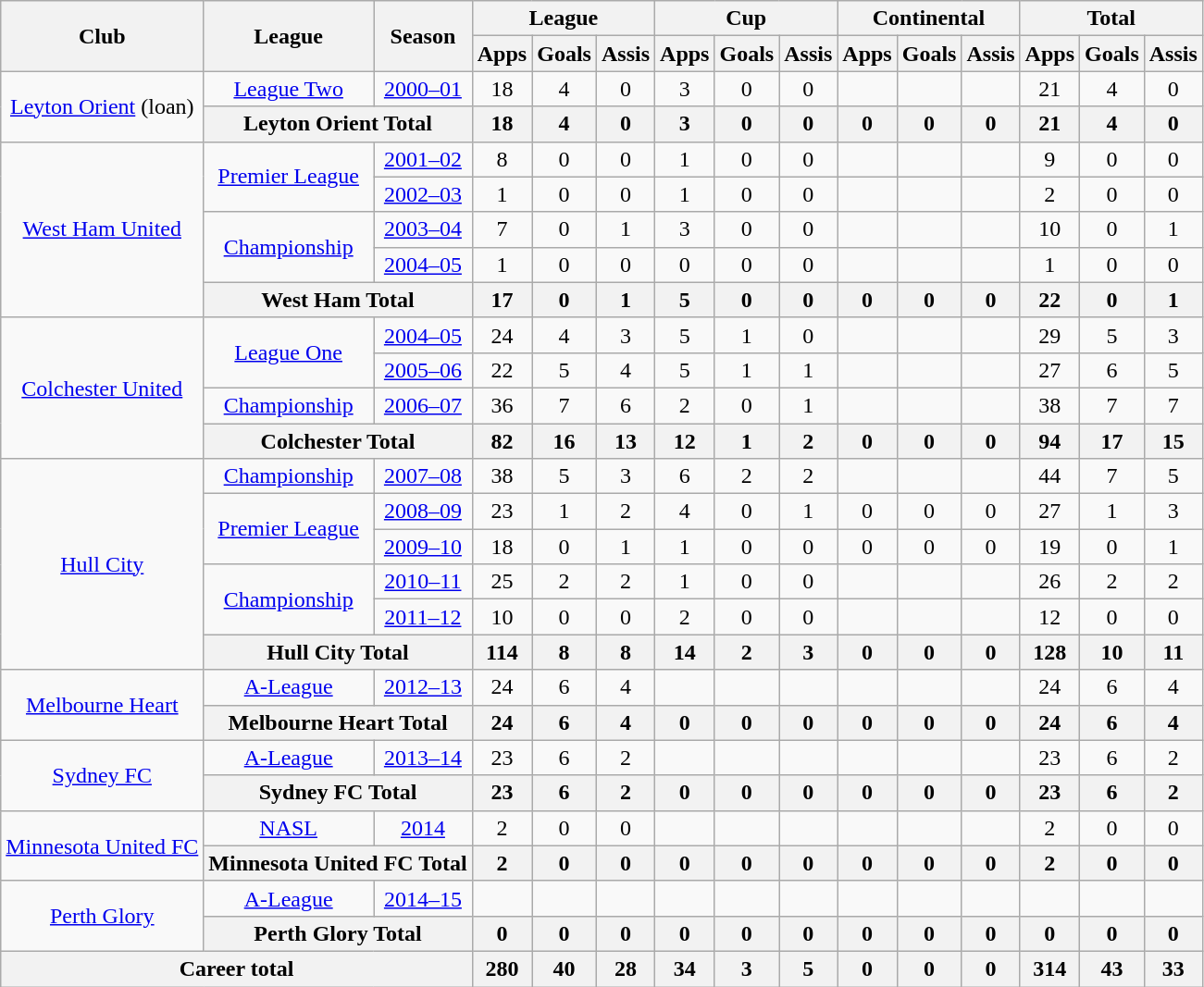<table class="wikitable" style="text-align: center">
<tr>
<th rowspan=2>Club</th>
<th rowspan=2>League</th>
<th rowspan=2>Season</th>
<th colspan=3>League</th>
<th colspan=3>Cup</th>
<th colspan=3>Continental</th>
<th colspan=3>Total</th>
</tr>
<tr>
<th>Apps</th>
<th>Goals</th>
<th>Assis</th>
<th>Apps</th>
<th>Goals</th>
<th>Assis</th>
<th>Apps</th>
<th>Goals</th>
<th>Assis</th>
<th>Apps</th>
<th>Goals</th>
<th>Assis</th>
</tr>
<tr>
<td rowspan=2><a href='#'>Leyton Orient</a> (loan)</td>
<td rowspan=1><a href='#'>League Two</a></td>
<td><a href='#'>2000–01</a></td>
<td>18</td>
<td>4</td>
<td>0</td>
<td>3</td>
<td>0</td>
<td>0</td>
<td></td>
<td></td>
<td></td>
<td>21</td>
<td>4</td>
<td>0</td>
</tr>
<tr>
<th colspan=2>Leyton Orient Total</th>
<th>18</th>
<th>4</th>
<th>0</th>
<th>3</th>
<th>0</th>
<th>0</th>
<th>0</th>
<th>0</th>
<th>0</th>
<th>21</th>
<th>4</th>
<th>0</th>
</tr>
<tr>
<td rowspan=5><a href='#'>West Ham United</a></td>
<td rowspan="2"><a href='#'>Premier League</a></td>
<td><a href='#'>2001–02</a></td>
<td>8</td>
<td>0</td>
<td>0</td>
<td>1</td>
<td>0</td>
<td>0</td>
<td></td>
<td></td>
<td></td>
<td>9</td>
<td>0</td>
<td>0</td>
</tr>
<tr>
<td><a href='#'>2002–03</a></td>
<td>1</td>
<td>0</td>
<td>0</td>
<td>1</td>
<td>0</td>
<td>0</td>
<td></td>
<td></td>
<td></td>
<td>2</td>
<td>0</td>
<td>0</td>
</tr>
<tr>
<td rowspan="2"><a href='#'>Championship</a></td>
<td><a href='#'>2003–04</a></td>
<td>7</td>
<td>0</td>
<td>1</td>
<td>3</td>
<td>0</td>
<td>0</td>
<td></td>
<td></td>
<td></td>
<td>10</td>
<td>0</td>
<td>1</td>
</tr>
<tr>
<td><a href='#'>2004–05</a></td>
<td>1</td>
<td>0</td>
<td>0</td>
<td>0</td>
<td>0</td>
<td>0</td>
<td></td>
<td></td>
<td></td>
<td>1</td>
<td>0</td>
<td>0</td>
</tr>
<tr>
<th colspan=2>West Ham Total</th>
<th>17</th>
<th>0</th>
<th>1</th>
<th>5</th>
<th>0</th>
<th>0</th>
<th>0</th>
<th>0</th>
<th>0</th>
<th>22</th>
<th>0</th>
<th>1</th>
</tr>
<tr>
<td rowspan=4><a href='#'>Colchester United</a></td>
<td rowspan=2><a href='#'>League One</a></td>
<td><a href='#'>2004–05</a></td>
<td>24</td>
<td>4</td>
<td>3</td>
<td>5</td>
<td>1</td>
<td>0</td>
<td></td>
<td></td>
<td></td>
<td>29</td>
<td>5</td>
<td>3</td>
</tr>
<tr>
<td><a href='#'>2005–06</a></td>
<td>22</td>
<td>5</td>
<td>4</td>
<td>5</td>
<td>1</td>
<td>1</td>
<td></td>
<td></td>
<td></td>
<td>27</td>
<td>6</td>
<td>5</td>
</tr>
<tr>
<td rowspan=1><a href='#'>Championship</a></td>
<td><a href='#'>2006–07</a></td>
<td>36</td>
<td>7</td>
<td>6</td>
<td>2</td>
<td>0</td>
<td>1</td>
<td></td>
<td></td>
<td></td>
<td>38</td>
<td>7</td>
<td>7</td>
</tr>
<tr>
<th colspan=2>Colchester Total</th>
<th>82</th>
<th>16</th>
<th>13</th>
<th>12</th>
<th>1</th>
<th>2</th>
<th>0</th>
<th>0</th>
<th>0</th>
<th>94</th>
<th>17</th>
<th>15</th>
</tr>
<tr>
<td rowspan=6><a href='#'>Hull City</a></td>
<td rowspan=1><a href='#'>Championship</a></td>
<td><a href='#'>2007–08</a></td>
<td>38</td>
<td>5</td>
<td>3</td>
<td>6</td>
<td>2</td>
<td>2</td>
<td></td>
<td></td>
<td></td>
<td>44</td>
<td>7</td>
<td>5</td>
</tr>
<tr>
<td rowspan=2><a href='#'>Premier League</a></td>
<td><a href='#'>2008–09</a></td>
<td>23</td>
<td>1</td>
<td>2</td>
<td>4</td>
<td>0</td>
<td>1</td>
<td>0</td>
<td>0</td>
<td>0</td>
<td>27</td>
<td>1</td>
<td>3</td>
</tr>
<tr>
<td><a href='#'>2009–10</a></td>
<td>18</td>
<td>0</td>
<td>1</td>
<td>1</td>
<td>0</td>
<td>0</td>
<td>0</td>
<td>0</td>
<td>0</td>
<td>19</td>
<td>0</td>
<td>1</td>
</tr>
<tr>
<td rowspan=2><a href='#'>Championship</a></td>
<td><a href='#'>2010–11</a></td>
<td>25</td>
<td>2</td>
<td>2</td>
<td>1</td>
<td>0</td>
<td>0</td>
<td></td>
<td></td>
<td></td>
<td>26</td>
<td>2</td>
<td>2</td>
</tr>
<tr>
<td><a href='#'>2011–12</a></td>
<td>10</td>
<td>0</td>
<td>0</td>
<td>2</td>
<td>0</td>
<td>0</td>
<td></td>
<td></td>
<td></td>
<td>12</td>
<td>0</td>
<td>0</td>
</tr>
<tr>
<th colspan=2>Hull City Total</th>
<th>114</th>
<th>8</th>
<th>8</th>
<th>14</th>
<th>2</th>
<th>3</th>
<th>0</th>
<th>0</th>
<th>0</th>
<th>128</th>
<th>10</th>
<th>11</th>
</tr>
<tr>
<td rowspan=2><a href='#'>Melbourne Heart</a></td>
<td rowspan=1><a href='#'>A-League</a></td>
<td><a href='#'>2012–13</a></td>
<td>24</td>
<td>6</td>
<td>4</td>
<td></td>
<td></td>
<td></td>
<td></td>
<td></td>
<td></td>
<td>24</td>
<td>6</td>
<td>4</td>
</tr>
<tr>
<th colspan=2>Melbourne Heart Total</th>
<th>24</th>
<th>6</th>
<th>4</th>
<th>0</th>
<th>0</th>
<th>0</th>
<th>0</th>
<th>0</th>
<th>0</th>
<th>24</th>
<th>6</th>
<th>4</th>
</tr>
<tr>
<td rowspan=2><a href='#'>Sydney FC</a></td>
<td rowspan=1><a href='#'>A-League</a></td>
<td><a href='#'>2013–14</a></td>
<td>23</td>
<td>6</td>
<td>2</td>
<td></td>
<td></td>
<td></td>
<td></td>
<td></td>
<td></td>
<td>23</td>
<td>6</td>
<td>2</td>
</tr>
<tr>
<th colspan=2>Sydney FC Total</th>
<th>23</th>
<th>6</th>
<th>2</th>
<th>0</th>
<th>0</th>
<th>0</th>
<th>0</th>
<th>0</th>
<th>0</th>
<th>23</th>
<th>6</th>
<th>2</th>
</tr>
<tr>
<td rowspan=2><a href='#'>Minnesota United FC</a></td>
<td rowspan=1><a href='#'>NASL</a></td>
<td><a href='#'>2014</a></td>
<td>2</td>
<td>0</td>
<td>0</td>
<td></td>
<td></td>
<td></td>
<td></td>
<td></td>
<td></td>
<td>2</td>
<td>0</td>
<td>0</td>
</tr>
<tr>
<th colspan=2>Minnesota United FC Total</th>
<th>2</th>
<th>0</th>
<th>0</th>
<th>0</th>
<th>0</th>
<th>0</th>
<th>0</th>
<th>0</th>
<th>0</th>
<th>2</th>
<th>0</th>
<th>0</th>
</tr>
<tr>
<td rowspan=2><a href='#'>Perth Glory</a></td>
<td rowspan=1><a href='#'>A-League</a></td>
<td><a href='#'>2014–15</a></td>
<td></td>
<td></td>
<td></td>
<td></td>
<td></td>
<td></td>
<td></td>
<td></td>
<td></td>
<td></td>
<td></td>
<td></td>
</tr>
<tr>
<th colspan=2>Perth Glory Total</th>
<th>0</th>
<th>0</th>
<th>0</th>
<th>0</th>
<th>0</th>
<th>0</th>
<th>0</th>
<th>0</th>
<th>0</th>
<th>0</th>
<th>0</th>
<th>0</th>
</tr>
<tr>
<th colspan=3>Career total</th>
<th>280</th>
<th>40</th>
<th>28</th>
<th>34</th>
<th>3</th>
<th>5</th>
<th>0</th>
<th>0</th>
<th>0</th>
<th>314</th>
<th>43</th>
<th>33</th>
</tr>
</table>
